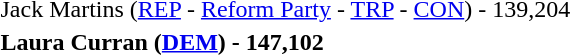<table class="Wikitable">
<tr>
<td>Jack Martins (<a href='#'>REP</a> - <a href='#'>Reform Party</a> - <a href='#'>TRP</a> - <a href='#'>CON</a>) - 139,204</td>
</tr>
<tr>
<td><strong>Laura Curran (<a href='#'>DEM</a>) - 147,102</strong></td>
</tr>
</table>
